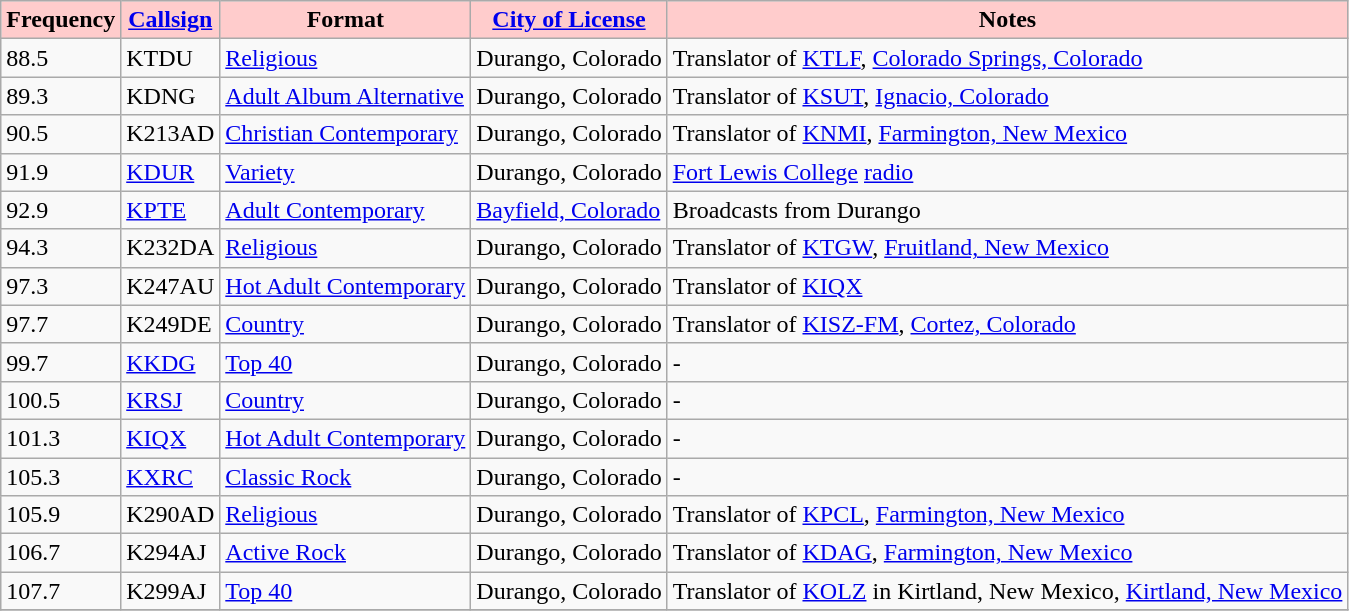<table class="wikitable" border="1">
<tr>
<th style="background:#ffcccc;"><strong>Frequency</strong></th>
<th style="background:#ffcccc;"><strong><a href='#'>Callsign</a></strong></th>
<th style="background:#ffcccc;"><strong>Format</strong></th>
<th style="background:#ffcccc;"><strong><a href='#'>City of License</a></strong></th>
<th style="background:#ffcccc;"><strong>Notes</strong></th>
</tr>
<tr>
<td>88.5</td>
<td>KTDU</td>
<td><a href='#'>Religious</a></td>
<td>Durango, Colorado</td>
<td>Translator of <a href='#'>KTLF</a>, <a href='#'>Colorado Springs, Colorado</a></td>
</tr>
<tr>
<td>89.3</td>
<td>KDNG</td>
<td><a href='#'>Adult Album Alternative</a></td>
<td>Durango, Colorado</td>
<td>Translator of <a href='#'>KSUT</a>, <a href='#'>Ignacio, Colorado</a></td>
</tr>
<tr>
<td>90.5</td>
<td>K213AD</td>
<td><a href='#'>Christian Contemporary</a></td>
<td>Durango, Colorado</td>
<td>Translator of <a href='#'>KNMI</a>, <a href='#'>Farmington, New Mexico</a></td>
</tr>
<tr>
<td>91.9</td>
<td><a href='#'>KDUR</a></td>
<td><a href='#'>Variety</a></td>
<td>Durango, Colorado</td>
<td><a href='#'>Fort Lewis College</a> <a href='#'>radio</a></td>
</tr>
<tr>
<td>92.9</td>
<td><a href='#'>KPTE</a></td>
<td><a href='#'>Adult Contemporary</a></td>
<td><a href='#'>Bayfield, Colorado</a></td>
<td>Broadcasts from Durango</td>
</tr>
<tr>
<td>94.3</td>
<td>K232DA</td>
<td><a href='#'>Religious</a></td>
<td>Durango, Colorado</td>
<td>Translator of <a href='#'>KTGW</a>, <a href='#'>Fruitland, New Mexico</a></td>
</tr>
<tr>
<td>97.3</td>
<td>K247AU</td>
<td><a href='#'>Hot Adult Contemporary</a></td>
<td>Durango, Colorado</td>
<td>Translator of <a href='#'>KIQX</a></td>
</tr>
<tr>
<td>97.7</td>
<td>K249DE</td>
<td><a href='#'>Country</a></td>
<td>Durango, Colorado</td>
<td>Translator of <a href='#'>KISZ-FM</a>, <a href='#'>Cortez, Colorado</a></td>
</tr>
<tr>
<td>99.7</td>
<td><a href='#'>KKDG</a></td>
<td><a href='#'>Top 40</a></td>
<td>Durango, Colorado</td>
<td>-</td>
</tr>
<tr>
<td>100.5</td>
<td><a href='#'>KRSJ</a></td>
<td><a href='#'>Country</a></td>
<td>Durango, Colorado</td>
<td>-</td>
</tr>
<tr>
<td>101.3</td>
<td><a href='#'>KIQX</a></td>
<td><a href='#'>Hot Adult Contemporary</a></td>
<td>Durango, Colorado</td>
<td>-</td>
</tr>
<tr>
<td>105.3</td>
<td><a href='#'>KXRC</a></td>
<td><a href='#'>Classic Rock</a></td>
<td>Durango, Colorado</td>
<td>-</td>
</tr>
<tr>
<td>105.9</td>
<td>K290AD</td>
<td><a href='#'>Religious</a></td>
<td>Durango, Colorado</td>
<td>Translator of <a href='#'>KPCL</a>, <a href='#'>Farmington, New Mexico</a></td>
</tr>
<tr>
<td>106.7</td>
<td>K294AJ</td>
<td><a href='#'>Active Rock</a></td>
<td>Durango, Colorado</td>
<td>Translator of <a href='#'>KDAG</a>, <a href='#'>Farmington, New Mexico</a></td>
</tr>
<tr>
<td>107.7</td>
<td>K299AJ</td>
<td><a href='#'>Top 40</a></td>
<td>Durango, Colorado</td>
<td>Translator of <a href='#'>KOLZ</a> in Kirtland, New Mexico, <a href='#'>Kirtland, New Mexico</a></td>
</tr>
<tr>
</tr>
</table>
